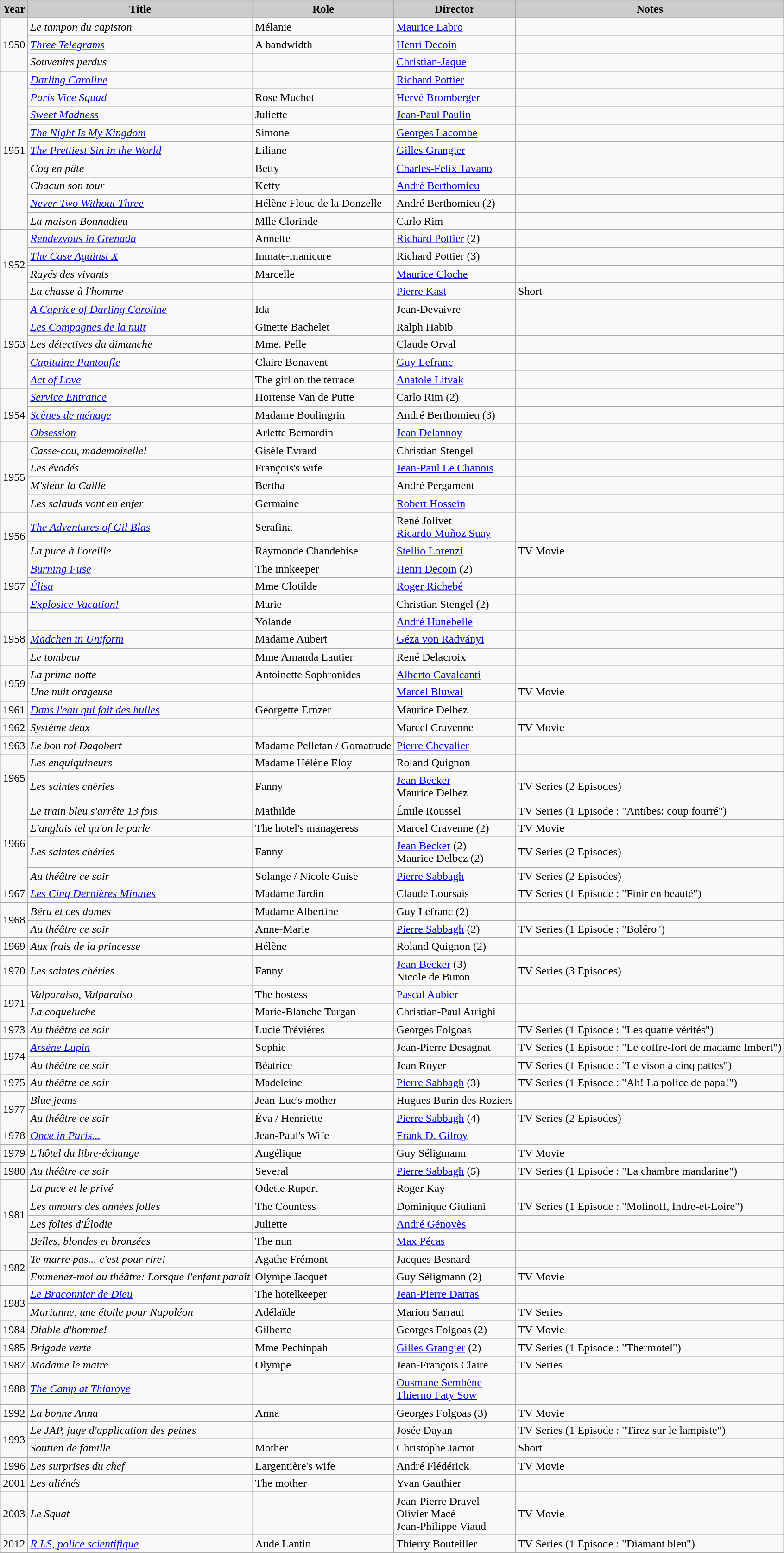<table class="wikitable">
<tr>
<th style="background: #CCCCCC;">Year</th>
<th style="background: #CCCCCC;">Title</th>
<th style="background: #CCCCCC;">Role</th>
<th style="background: #CCCCCC;">Director</th>
<th style="background: #CCCCCC;">Notes</th>
</tr>
<tr>
<td rowspan=3>1950</td>
<td><em>Le tampon du capiston</em></td>
<td>Mélanie</td>
<td><a href='#'>Maurice Labro</a></td>
<td></td>
</tr>
<tr>
<td><em><a href='#'>Three Telegrams</a></em></td>
<td>A bandwidth</td>
<td><a href='#'>Henri Decoin</a></td>
<td></td>
</tr>
<tr>
<td><em>Souvenirs perdus</em></td>
<td></td>
<td><a href='#'>Christian-Jaque</a></td>
<td></td>
</tr>
<tr>
<td rowspan=9>1951</td>
<td><em><a href='#'>Darling Caroline</a></em></td>
<td></td>
<td><a href='#'>Richard Pottier</a></td>
<td></td>
</tr>
<tr>
<td><em><a href='#'>Paris Vice Squad</a></em></td>
<td>Rose Muchet</td>
<td><a href='#'>Hervé Bromberger</a></td>
<td></td>
</tr>
<tr>
<td><em><a href='#'>Sweet Madness</a></em></td>
<td>Juliette</td>
<td><a href='#'>Jean-Paul Paulin</a></td>
<td></td>
</tr>
<tr>
<td><em><a href='#'>The Night Is My Kingdom</a></em></td>
<td>Simone</td>
<td><a href='#'>Georges Lacombe</a></td>
<td></td>
</tr>
<tr>
<td><em><a href='#'>The Prettiest Sin in the World</a></em></td>
<td>Liliane</td>
<td><a href='#'>Gilles Grangier</a></td>
<td></td>
</tr>
<tr>
<td><em>Coq en pâte</em></td>
<td>Betty</td>
<td><a href='#'>Charles-Félix Tavano</a></td>
<td></td>
</tr>
<tr>
<td><em>Chacun son tour</em></td>
<td>Ketty</td>
<td><a href='#'>André Berthomieu</a></td>
<td></td>
</tr>
<tr>
<td><em><a href='#'>Never Two Without Three</a></em></td>
<td>Hélène Flouc de la Donzelle</td>
<td>André Berthomieu (2)</td>
<td></td>
</tr>
<tr>
<td><em>La maison Bonnadieu</em></td>
<td>Mlle Clorinde</td>
<td>Carlo Rim</td>
<td></td>
</tr>
<tr>
<td rowspan=4>1952</td>
<td><em><a href='#'>Rendezvous in Grenada</a></em></td>
<td>Annette</td>
<td><a href='#'>Richard Pottier</a> (2)</td>
<td></td>
</tr>
<tr>
<td><em><a href='#'>The Case Against X</a></em></td>
<td>Inmate-manicure</td>
<td>Richard Pottier (3)</td>
<td></td>
</tr>
<tr>
<td><em>Rayés des vivants</em></td>
<td>Marcelle</td>
<td><a href='#'>Maurice Cloche</a></td>
<td></td>
</tr>
<tr>
<td><em>La chasse à l'homme</em></td>
<td></td>
<td><a href='#'>Pierre Kast</a></td>
<td>Short</td>
</tr>
<tr>
<td rowspan=5>1953</td>
<td><em><a href='#'>A Caprice of Darling Caroline</a></em></td>
<td>Ida</td>
<td>Jean-Devaivre</td>
<td></td>
</tr>
<tr>
<td><em><a href='#'>Les Compagnes de la nuit</a></em></td>
<td>Ginette Bachelet</td>
<td>Ralph Habib</td>
<td></td>
</tr>
<tr>
<td><em>Les détectives du dimanche</em></td>
<td>Mme. Pelle</td>
<td>Claude Orval</td>
<td></td>
</tr>
<tr>
<td><em><a href='#'>Capitaine Pantoufle</a></em></td>
<td>Claire Bonavent</td>
<td><a href='#'>Guy Lefranc</a></td>
<td></td>
</tr>
<tr>
<td><em><a href='#'>Act of Love</a></em></td>
<td>The girl on the terrace</td>
<td><a href='#'>Anatole Litvak</a></td>
<td></td>
</tr>
<tr>
<td rowspan=3>1954</td>
<td><em><a href='#'>Service Entrance</a></em></td>
<td>Hortense Van de Putte</td>
<td>Carlo Rim (2)</td>
<td></td>
</tr>
<tr>
<td><em><a href='#'>Scènes de ménage</a></em></td>
<td>Madame Boulingrin</td>
<td>André Berthomieu (3)</td>
<td></td>
</tr>
<tr>
<td><em><a href='#'>Obsession</a></em></td>
<td>Arlette Bernardin</td>
<td><a href='#'>Jean Delannoy</a></td>
<td></td>
</tr>
<tr>
<td rowspan=4>1955</td>
<td><em>Casse-cou, mademoiselle!</em></td>
<td>Gisèle Evrard</td>
<td>Christian Stengel</td>
<td></td>
</tr>
<tr>
<td><em>Les évadés</em></td>
<td>François's wife</td>
<td><a href='#'>Jean-Paul Le Chanois</a></td>
<td></td>
</tr>
<tr>
<td><em>M'sieur la Caille</em></td>
<td>Bertha</td>
<td>André Pergament</td>
<td></td>
</tr>
<tr>
<td><em>Les salauds vont en enfer</em></td>
<td>Germaine</td>
<td><a href='#'>Robert Hossein</a></td>
<td></td>
</tr>
<tr>
<td rowspan=2>1956</td>
<td><em><a href='#'>The Adventures of Gil Blas</a></em></td>
<td>Serafina</td>
<td>René Jolivet <br> <a href='#'>Ricardo Muñoz Suay</a></td>
<td></td>
</tr>
<tr>
<td><em>La puce à l'oreille</em></td>
<td>Raymonde Chandebise</td>
<td><a href='#'>Stellio Lorenzi</a></td>
<td>TV Movie</td>
</tr>
<tr>
<td rowspan=3>1957</td>
<td><em><a href='#'>Burning Fuse</a></em></td>
<td>The innkeeper</td>
<td><a href='#'>Henri Decoin</a> (2)</td>
<td></td>
</tr>
<tr>
<td><em><a href='#'>Élisa</a></em></td>
<td>Mme Clotilde</td>
<td><a href='#'>Roger Richebé</a></td>
<td></td>
</tr>
<tr>
<td><em><a href='#'>Explosice Vacation!</a></em></td>
<td>Marie</td>
<td>Christian Stengel (2)</td>
<td></td>
</tr>
<tr>
<td rowspan=3>1958</td>
<td><em></em></td>
<td>Yolande</td>
<td><a href='#'>André Hunebelle</a></td>
<td></td>
</tr>
<tr>
<td><em><a href='#'>Mädchen in Uniform</a></em></td>
<td>Madame Aubert</td>
<td><a href='#'>Géza von Radványi</a></td>
<td></td>
</tr>
<tr>
<td><em>Le tombeur</em></td>
<td>Mme Amanda Lautier</td>
<td>René Delacroix</td>
<td></td>
</tr>
<tr>
<td rowspan=2>1959</td>
<td><em>La prima notte</em></td>
<td>Antoinette Sophronides</td>
<td><a href='#'>Alberto Cavalcanti</a></td>
<td></td>
</tr>
<tr>
<td><em>Une nuit orageuse</em></td>
<td></td>
<td><a href='#'>Marcel Bluwal</a></td>
<td>TV Movie</td>
</tr>
<tr>
<td rowspan=1>1961</td>
<td><em><a href='#'>Dans l'eau qui fait des bulles</a></em></td>
<td>Georgette Ernzer</td>
<td>Maurice Delbez</td>
<td></td>
</tr>
<tr>
<td rowspan=1>1962</td>
<td><em>Système deux</em></td>
<td></td>
<td>Marcel Cravenne</td>
<td>TV Movie</td>
</tr>
<tr>
<td rowspan=1>1963</td>
<td><em>Le bon roi Dagobert</em></td>
<td>Madame Pelletan / Gomatrude</td>
<td><a href='#'>Pierre Chevalier</a></td>
<td></td>
</tr>
<tr>
<td rowspan=2>1965</td>
<td><em>Les enquiquineurs</em></td>
<td>Madame Hélène Eloy</td>
<td>Roland Quignon</td>
<td></td>
</tr>
<tr>
<td><em>Les saintes chéries</em></td>
<td>Fanny</td>
<td><a href='#'>Jean Becker</a> <br> Maurice Delbez</td>
<td>TV Series (2 Episodes)</td>
</tr>
<tr>
<td rowspan=4>1966</td>
<td><em>Le train bleu s'arrête 13 fois</em></td>
<td>Mathilde</td>
<td>Émile Roussel</td>
<td>TV Series (1 Episode : "Antibes: coup fourré")</td>
</tr>
<tr>
<td><em>L'anglais tel qu'on le parle</em></td>
<td>The hotel's manageress</td>
<td>Marcel Cravenne (2)</td>
<td>TV Movie</td>
</tr>
<tr>
<td><em>Les saintes chéries</em></td>
<td>Fanny</td>
<td><a href='#'>Jean Becker</a> (2) <br> Maurice Delbez (2)</td>
<td>TV Series (2 Episodes)</td>
</tr>
<tr>
<td><em>Au théâtre ce soir</em></td>
<td>Solange / Nicole Guise</td>
<td><a href='#'>Pierre Sabbagh</a></td>
<td>TV Series (2 Episodes)</td>
</tr>
<tr>
<td rowspan=1>1967</td>
<td><em><a href='#'>Les Cinq Dernières Minutes</a></em></td>
<td>Madame Jardin</td>
<td>Claude Loursais</td>
<td>TV Series (1 Episode : "Finir en beauté")</td>
</tr>
<tr>
<td rowspan=2>1968</td>
<td><em>Béru et ces dames</em></td>
<td>Madame Albertine</td>
<td>Guy Lefranc (2)</td>
<td></td>
</tr>
<tr>
<td><em>Au théâtre ce soir</em></td>
<td>Anne-Marie</td>
<td><a href='#'>Pierre Sabbagh</a> (2)</td>
<td>TV Series (1 Episode : "Boléro")</td>
</tr>
<tr>
<td rowspan=1>1969</td>
<td><em>Aux frais de la princesse</em></td>
<td>Hélène</td>
<td>Roland Quignon (2)</td>
<td></td>
</tr>
<tr>
<td rowspan=1>1970</td>
<td><em>Les saintes chéries</em></td>
<td>Fanny</td>
<td><a href='#'>Jean Becker</a> (3) <br> Nicole de Buron</td>
<td>TV Series (3 Episodes)</td>
</tr>
<tr>
<td rowspan=2>1971</td>
<td><em>Valparaiso, Valparaiso</em></td>
<td>The hostess</td>
<td><a href='#'>Pascal Aubier</a></td>
<td></td>
</tr>
<tr>
<td><em>La coqueluche</em></td>
<td>Marie-Blanche Turgan</td>
<td>Christian-Paul Arrighi</td>
<td></td>
</tr>
<tr>
<td rowspan=1>1973</td>
<td><em>Au théâtre ce soir</em></td>
<td>Lucie Trévières</td>
<td>Georges Folgoas</td>
<td>TV Series (1 Episode : "Les quatre vérités")</td>
</tr>
<tr>
<td rowspan=2>1974</td>
<td><em><a href='#'>Arsène Lupin</a></em></td>
<td>Sophie</td>
<td>Jean-Pierre Desagnat</td>
<td>TV Series (1 Episode : "Le coffre-fort de madame Imbert")</td>
</tr>
<tr>
<td><em>Au théâtre ce soir</em></td>
<td>Béatrice</td>
<td>Jean Royer</td>
<td>TV Series (1 Episode : "Le vison à cinq pattes")</td>
</tr>
<tr>
<td rowspan=1>1975</td>
<td><em>Au théâtre ce soir</em></td>
<td>Madeleine</td>
<td><a href='#'>Pierre Sabbagh</a> (3)</td>
<td>TV Series (1 Episode : "Ah! La police de papa!")</td>
</tr>
<tr>
<td rowspan=2>1977</td>
<td><em>Blue jeans</em></td>
<td>Jean-Luc's mother</td>
<td>Hugues Burin des Roziers</td>
<td></td>
</tr>
<tr>
<td><em>Au théâtre ce soir</em></td>
<td>Éva / Henriette</td>
<td><a href='#'>Pierre Sabbagh</a> (4)</td>
<td>TV Series (2 Episodes)</td>
</tr>
<tr>
<td rowspan=1>1978</td>
<td><em><a href='#'>Once in Paris...</a></em></td>
<td>Jean-Paul's Wife</td>
<td><a href='#'>Frank D. Gilroy</a></td>
<td></td>
</tr>
<tr>
<td rowspan=1>1979</td>
<td><em>L'hôtel du libre-échange</em></td>
<td>Angélique</td>
<td>Guy Séligmann</td>
<td>TV Movie</td>
</tr>
<tr>
<td rowspan=1>1980</td>
<td><em>Au théâtre ce soir</em></td>
<td>Several</td>
<td><a href='#'>Pierre Sabbagh</a> (5)</td>
<td>TV Series (1 Episode : "La chambre mandarine")</td>
</tr>
<tr>
<td rowspan=4>1981</td>
<td><em>La puce et le privé</em></td>
<td>Odette Rupert</td>
<td>Roger Kay</td>
<td></td>
</tr>
<tr>
<td><em>Les amours des années folles</em></td>
<td>The Countess</td>
<td>Dominique Giuliani</td>
<td>TV Series (1 Episode : "Molinoff, Indre-et-Loire")</td>
</tr>
<tr>
<td><em>Les folies d'Élodie</em></td>
<td>Juliette</td>
<td><a href='#'>André Génovès</a></td>
<td></td>
</tr>
<tr>
<td><em>Belles, blondes et bronzées</em></td>
<td>The nun</td>
<td><a href='#'>Max Pécas</a></td>
<td></td>
</tr>
<tr>
<td rowspan=2>1982</td>
<td><em>Te marre pas... c'est pour rire!</em></td>
<td>Agathe Frémont</td>
<td>Jacques Besnard</td>
<td></td>
</tr>
<tr>
<td><em>Emmenez-moi au théâtre: Lorsque l'enfant paraît</em></td>
<td>Olympe Jacquet</td>
<td>Guy Séligmann (2)</td>
<td>TV Movie</td>
</tr>
<tr>
<td rowspan=2>1983</td>
<td><em><a href='#'>Le Braconnier de Dieu</a></em></td>
<td>The hotelkeeper</td>
<td><a href='#'>Jean-Pierre Darras</a></td>
<td></td>
</tr>
<tr>
<td><em>Marianne, une étoile pour Napoléon</em></td>
<td>Adélaïde</td>
<td>Marion Sarraut</td>
<td>TV Series</td>
</tr>
<tr>
<td rowspan=1>1984</td>
<td><em>Diable d'homme!</em></td>
<td>Gilberte</td>
<td>Georges Folgoas (2)</td>
<td>TV Movie</td>
</tr>
<tr>
<td rowspan=1>1985</td>
<td><em>Brigade verte</em></td>
<td>Mme Pechinpah</td>
<td><a href='#'>Gilles Grangier</a> (2)</td>
<td>TV Series (1 Episode : "Thermotel")</td>
</tr>
<tr>
<td rowspan=1>1987</td>
<td><em>Madame le maire</em></td>
<td>Olympe</td>
<td>Jean-François Claire</td>
<td>TV Series</td>
</tr>
<tr>
<td rowspan=1>1988</td>
<td><em><a href='#'>The Camp at Thiaroye</a></em></td>
<td></td>
<td><a href='#'>Ousmane Sembène</a> <br> <a href='#'>Thierno Faty Sow</a></td>
<td></td>
</tr>
<tr>
<td rowspan=1>1992</td>
<td><em>La bonne Anna</em></td>
<td>Anna</td>
<td>Georges Folgoas (3)</td>
<td>TV Movie</td>
</tr>
<tr>
<td rowspan=2>1993</td>
<td><em>Le JAP, juge d'application des peines</em></td>
<td></td>
<td>Josée Dayan</td>
<td>TV Series (1 Episode : "Tirez sur le lampiste")</td>
</tr>
<tr>
<td><em>Soutien de famille</em></td>
<td>Mother</td>
<td>Christophe Jacrot</td>
<td>Short</td>
</tr>
<tr>
<td rowspan=1>1996</td>
<td><em>Les surprises du chef</em></td>
<td>Largentière's wife</td>
<td>André Flédérick</td>
<td>TV Movie</td>
</tr>
<tr>
<td rowspan=1>2001</td>
<td><em>Les aliénés</em></td>
<td>The mother</td>
<td>Yvan Gauthier</td>
<td></td>
</tr>
<tr>
<td rowspan=1>2003</td>
<td><em>Le Squat</em></td>
<td></td>
<td>Jean-Pierre Dravel <br> Olivier Macé	<br> Jean-Philippe Viaud</td>
<td>TV Movie</td>
</tr>
<tr>
<td rowspan=1>2012</td>
<td><em><a href='#'>R.I.S, police scientifique</a></em></td>
<td>Aude Lantin</td>
<td>Thierry Bouteiller</td>
<td>TV Series (1 Episode : "Diamant bleu")</td>
</tr>
</table>
